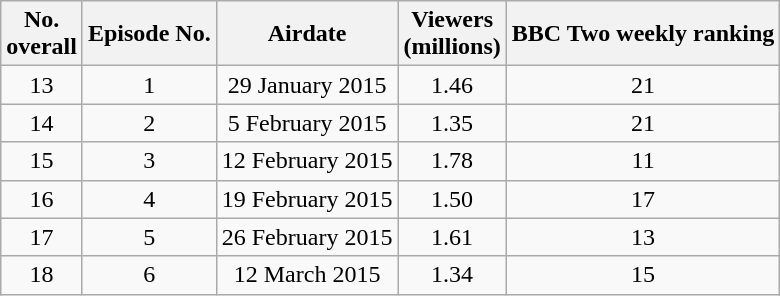<table class="wikitable" style="text-align:center;">
<tr>
<th>No.<br>overall</th>
<th>Episode No.</th>
<th>Airdate</th>
<th>Viewers<br>(millions)</th>
<th>BBC Two weekly ranking</th>
</tr>
<tr>
<td>13</td>
<td>1</td>
<td>29 January 2015</td>
<td>1.46</td>
<td>21</td>
</tr>
<tr>
<td>14</td>
<td>2</td>
<td>5 February 2015</td>
<td>1.35</td>
<td>21</td>
</tr>
<tr>
<td>15</td>
<td>3</td>
<td>12 February 2015</td>
<td>1.78</td>
<td>11</td>
</tr>
<tr>
<td>16</td>
<td>4</td>
<td>19 February 2015</td>
<td>1.50</td>
<td>17</td>
</tr>
<tr>
<td>17</td>
<td>5</td>
<td>26 February 2015</td>
<td>1.61</td>
<td>13</td>
</tr>
<tr>
<td>18</td>
<td>6</td>
<td>12 March 2015</td>
<td>1.34</td>
<td>15</td>
</tr>
</table>
